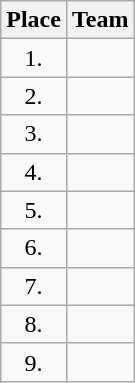<table class="wikitable" style="text-align: center;">
<tr>
<th>Place</th>
<th>Team</th>
</tr>
<tr>
<td>1.</td>
<td style="text-align:left;"><strong></strong></td>
</tr>
<tr>
<td>2.</td>
<td style="text-align:left;"><strong></strong> </td>
</tr>
<tr>
<td>3.</td>
<td style="text-align:left;"><strong></strong></td>
</tr>
<tr>
<td>4.</td>
<td style="text-align:left;"><strong></strong></td>
</tr>
<tr>
<td>5.</td>
<td style="text-align:left;"><strong></strong></td>
</tr>
<tr>
<td>6.</td>
<td style="text-align:left;"><strong></strong></td>
</tr>
<tr>
<td>7.</td>
<td style="text-align:left;"><strong></strong></td>
</tr>
<tr>
<td>8.</td>
<td style="text-align:left;"><strong></strong></td>
</tr>
<tr>
<td>9.</td>
<td style="text-align:left;"><strong></strong></td>
</tr>
</table>
